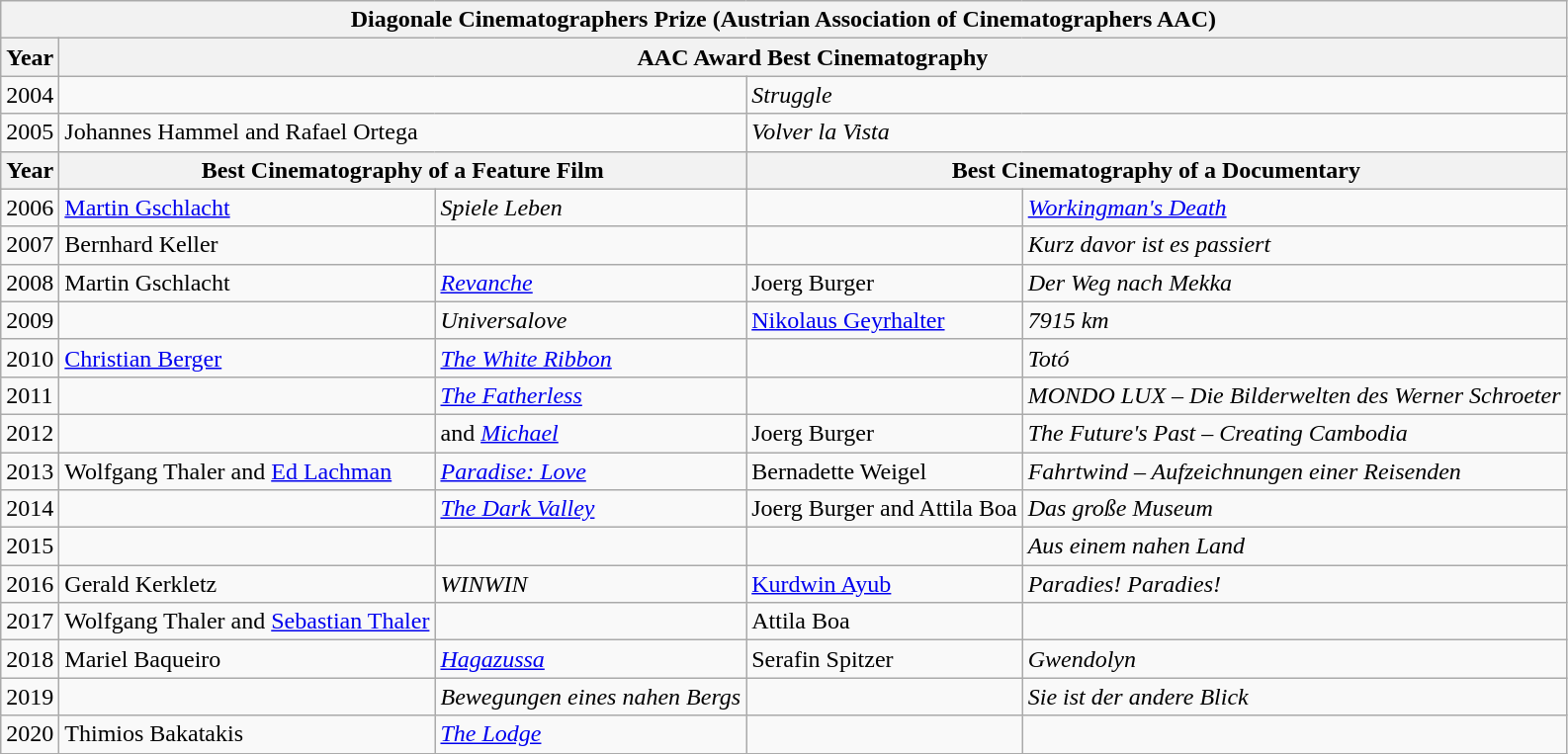<table class="wikitable">
<tr>
<th colspan="5">Diagonale Cinematographers Prize (Austrian Association of Cinematographers AAC)</th>
</tr>
<tr class="hintergrundfarbe6" align="center">
<th>Year</th>
<th colspan="4">AAC Award Best Cinematography</th>
</tr>
<tr>
<td>2004</td>
<td colspan="2"></td>
<td colspan="2"><em>Struggle</em></td>
</tr>
<tr>
<td>2005</td>
<td colspan="2">Johannes Hammel and Rafael Ortega</td>
<td colspan="2"><em>Volver la Vista</em></td>
</tr>
<tr class="hintergrundfarbe6" align="center">
<th>Year</th>
<th colspan="2" width="300">Best Cinematography of a Feature Film</th>
<th colspan="2" width="300">Best Cinematography of a Documentary</th>
</tr>
<tr>
<td>2006</td>
<td><a href='#'>Martin Gschlacht</a></td>
<td><em>Spiele Leben</em></td>
<td></td>
<td><em><a href='#'>Workingman's Death</a></em></td>
</tr>
<tr>
<td>2007</td>
<td>Bernhard Keller</td>
<td></td>
<td></td>
<td><em>Kurz davor ist es passiert</em></td>
</tr>
<tr>
<td>2008</td>
<td>Martin Gschlacht</td>
<td><em><a href='#'>Revanche</a></em></td>
<td>Joerg Burger</td>
<td><em>Der Weg nach Mekka</em></td>
</tr>
<tr>
<td>2009</td>
<td></td>
<td><em>Universalove</em></td>
<td><a href='#'>Nikolaus Geyrhalter</a></td>
<td><em>7915 km</em></td>
</tr>
<tr>
<td>2010</td>
<td><a href='#'>Christian Berger</a></td>
<td><em><a href='#'>The White Ribbon</a></em></td>
<td></td>
<td><em>Totó</em></td>
</tr>
<tr>
<td>2011</td>
<td></td>
<td><em><a href='#'>The Fatherless</a></em></td>
<td></td>
<td><em>MONDO LUX – Die Bilderwelten des Werner Schroeter</em></td>
</tr>
<tr>
<td>2012</td>
<td></td>
<td> and <em><a href='#'>Michael</a></em></td>
<td>Joerg Burger</td>
<td><em>The Future's Past – Creating Cambodia</em></td>
</tr>
<tr>
<td>2013</td>
<td>Wolfgang Thaler and <a href='#'>Ed Lachman</a></td>
<td><em><a href='#'>Paradise: Love</a></em></td>
<td>Bernadette Weigel</td>
<td><em>Fahrtwind – Aufzeichnungen einer Reisenden</em></td>
</tr>
<tr>
<td>2014</td>
<td></td>
<td><em><a href='#'>The Dark Valley</a></em></td>
<td>Joerg Burger and Attila Boa</td>
<td><em>Das große Museum</em></td>
</tr>
<tr>
<td>2015</td>
<td></td>
<td></td>
<td></td>
<td><em>Aus einem nahen Land</em></td>
</tr>
<tr>
<td>2016</td>
<td>Gerald Kerkletz</td>
<td><em>WINWIN</em></td>
<td><a href='#'>Kurdwin Ayub</a></td>
<td><em>Paradies! Paradies!</em></td>
</tr>
<tr>
<td>2017</td>
<td>Wolfgang Thaler and <a href='#'>Sebastian Thaler</a></td>
<td></td>
<td>Attila Boa</td>
<td></td>
</tr>
<tr>
<td>2018</td>
<td>Mariel Baqueiro</td>
<td><em><a href='#'>Hagazussa</a></em></td>
<td>Serafin Spitzer</td>
<td><em>Gwendolyn</em></td>
</tr>
<tr>
<td>2019</td>
<td></td>
<td><em>Bewegungen eines nahen Bergs</em></td>
<td></td>
<td><em>Sie ist der andere Blick</em></td>
</tr>
<tr>
<td>2020</td>
<td>Thimios Bakatakis</td>
<td><em><a href='#'>The Lodge</a></em></td>
<td></td>
<td></td>
</tr>
</table>
